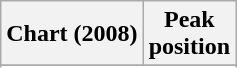<table class="wikitable sortable plainrowheaders" style="text-align:center">
<tr>
<th>Chart (2008)</th>
<th>Peak<br>position</th>
</tr>
<tr>
</tr>
<tr>
</tr>
</table>
